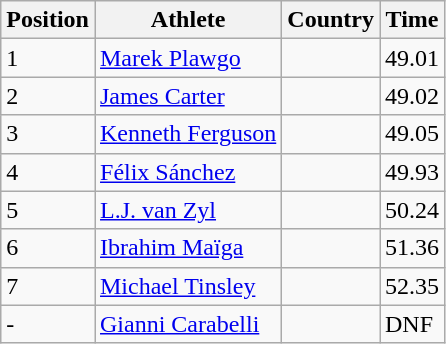<table class="wikitable">
<tr>
<th>Position</th>
<th>Athlete</th>
<th>Country</th>
<th>Time</th>
</tr>
<tr>
<td>1</td>
<td><a href='#'>Marek Plawgo</a></td>
<td></td>
<td>49.01</td>
</tr>
<tr>
<td>2</td>
<td><a href='#'>James Carter</a></td>
<td></td>
<td>49.02</td>
</tr>
<tr>
<td>3</td>
<td><a href='#'>Kenneth Ferguson</a></td>
<td></td>
<td>49.05</td>
</tr>
<tr>
<td>4</td>
<td><a href='#'>Félix Sánchez</a></td>
<td></td>
<td>49.93</td>
</tr>
<tr>
<td>5</td>
<td><a href='#'>L.J. van Zyl</a></td>
<td></td>
<td>50.24</td>
</tr>
<tr>
<td>6</td>
<td><a href='#'>Ibrahim Maïga</a></td>
<td></td>
<td>51.36</td>
</tr>
<tr>
<td>7</td>
<td><a href='#'>Michael Tinsley</a></td>
<td></td>
<td>52.35</td>
</tr>
<tr>
<td>-</td>
<td><a href='#'>Gianni Carabelli</a></td>
<td></td>
<td>DNF</td>
</tr>
</table>
